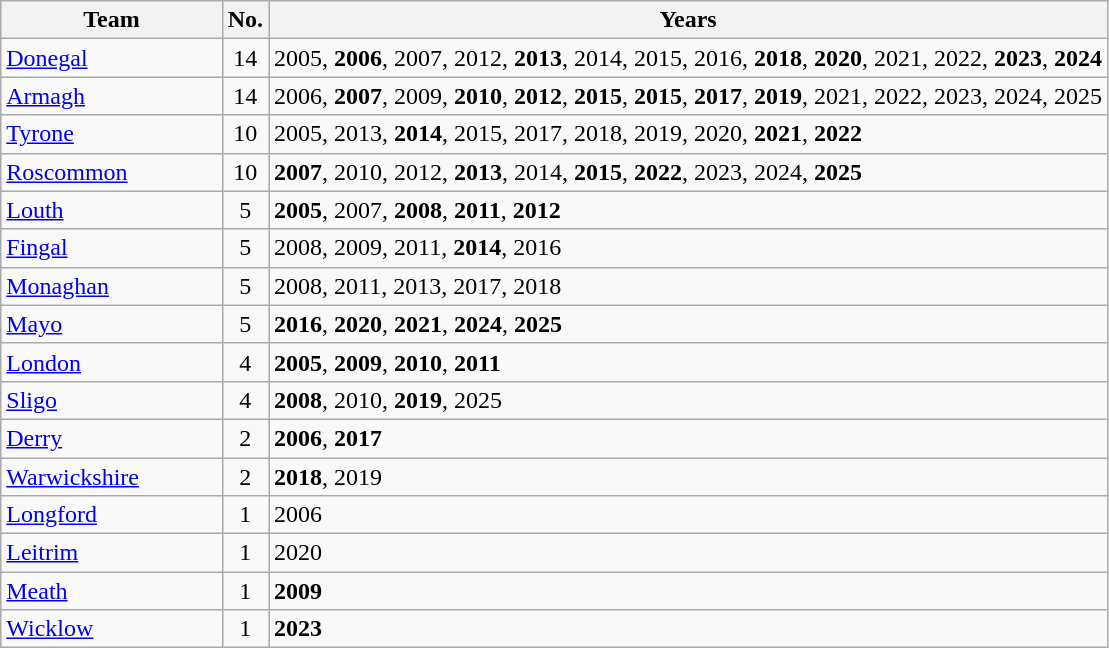<table class="wikitable sortable">
<tr>
<th width="20%">Team</th>
<th>No.</th>
<th>Years</th>
</tr>
<tr>
<td> <a href='#'>Donegal</a></td>
<td align="center">14</td>
<td>2005, <strong>2006</strong>, 2007, 2012, <strong>2013</strong>, 2014, 2015, 2016, <strong>2018</strong>, <strong>2020</strong>, 2021, 2022, <strong>2023</strong>, <strong>2024</strong></td>
</tr>
<tr>
<td> <a href='#'>Armagh</a></td>
<td align="center">14</td>
<td>2006, <strong>2007</strong>, 2009, <strong>2010</strong>, <strong>2012</strong>, <strong>2015</strong>, <strong>2015</strong>, <strong>2017</strong>, <strong>2019</strong>, 2021, 2022, 2023, 2024, 2025</td>
</tr>
<tr>
<td> <a href='#'>Tyrone</a></td>
<td align="center">10</td>
<td>2005, 2013, <strong>2014</strong>, 2015, 2017, 2018, 2019, 2020, <strong>2021</strong>, <strong>2022</strong></td>
</tr>
<tr>
<td> <a href='#'>Roscommon</a></td>
<td align="center">10</td>
<td><strong>2007</strong>, 2010, 2012, <strong>2013</strong>, 2014, <strong>2015</strong>, <strong>2022</strong>, 2023, 2024, <strong>2025</strong></td>
</tr>
<tr>
<td> <a href='#'>Louth</a></td>
<td align="center">5</td>
<td><strong>2005</strong>, 2007, <strong>2008</strong>, <strong>2011</strong>, <strong>2012</strong></td>
</tr>
<tr>
<td> <a href='#'>Fingal</a></td>
<td align="center">5</td>
<td>2008, 2009, 2011, <strong>2014</strong>, 2016</td>
</tr>
<tr>
<td> <a href='#'>Monaghan</a></td>
<td align="center">5</td>
<td>2008, 2011, 2013, 2017, 2018</td>
</tr>
<tr>
<td> <a href='#'>Mayo</a></td>
<td align="center">5</td>
<td><strong>2016</strong>, <strong>2020</strong>, <strong>2021</strong>, <strong>2024</strong>, <strong>2025</strong></td>
</tr>
<tr>
<td> <a href='#'>London</a></td>
<td align="center">4</td>
<td><strong>2005</strong>, <strong>2009</strong>, <strong>2010</strong>, <strong>2011</strong></td>
</tr>
<tr>
<td> <a href='#'>Sligo</a></td>
<td align="center">4</td>
<td><strong>2008</strong>, 2010, <strong>2019</strong>, 2025</td>
</tr>
<tr>
<td> <a href='#'>Derry</a></td>
<td align="center">2</td>
<td><strong>2006</strong>, <strong>2017</strong></td>
</tr>
<tr>
<td> <a href='#'>Warwickshire</a></td>
<td align="center">2</td>
<td><strong>2018</strong>, 2019</td>
</tr>
<tr>
<td> <a href='#'>Longford</a></td>
<td align="center">1</td>
<td>2006</td>
</tr>
<tr>
<td> <a href='#'>Leitrim</a></td>
<td align="center">1</td>
<td>2020</td>
</tr>
<tr>
<td> <a href='#'>Meath</a></td>
<td align="center">1</td>
<td><strong>2009</strong></td>
</tr>
<tr>
<td> <a href='#'>Wicklow</a></td>
<td align="center">1</td>
<td><strong>2023</strong></td>
</tr>
</table>
